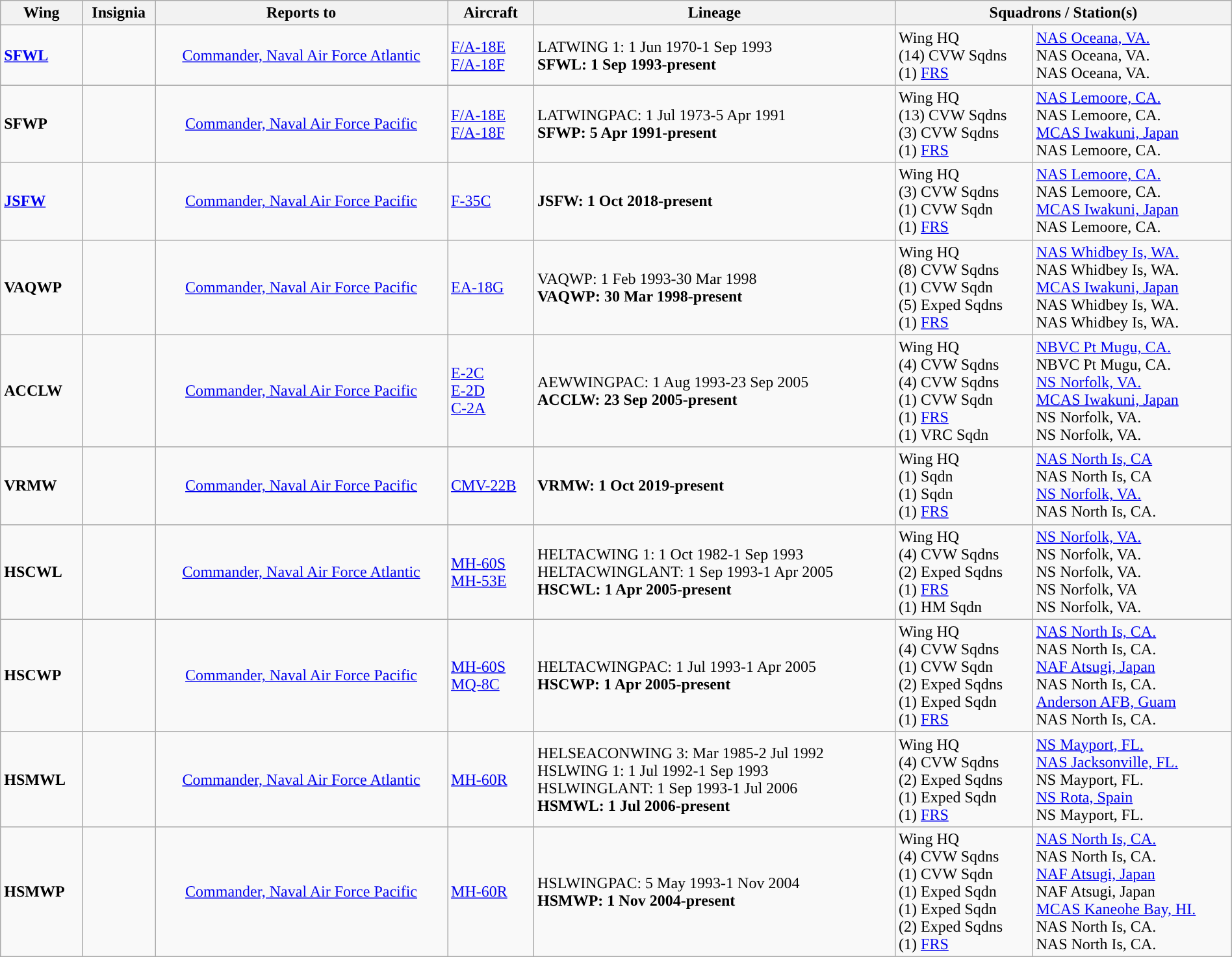<table class="wikitable" width=100% style="text-align: center">
<tr>
<th>Wing</th>
<th>Insignia</th>
<th>Reports to</th>
<th>Aircraft</th>
<th>Lineage</th>
<th colspan=2>Squadrons / Station(s)</th>
</tr>
<tr>
<td align=left><strong><a href='#'>SFWL</a></strong></td>
<td></td>
<td><a href='#'>Commander, Naval Air Force Atlantic</a></td>
<td align=left style="white-space: nowrap;"><a href='#'>F/A-18E<br>F/A-18F</a></td>
<td style="white-space: nowrap;" align=left>LATWING 1: 1 Jun 1970-1 Sep 1993<br><strong>SFWL: 1 Sep 1993-present</strong></td>
<td style="white-space: nowrap;" align=left>Wing HQ<br>(14) CVW Sqdns<br>(1) <a href='#'>FRS</a></td>
<td style="white-space: nowrap;" align=left><a href='#'>NAS Oceana, VA.</a><br>NAS Oceana, VA.<br>NAS Oceana, VA.</td>
</tr>
<tr>
<td align=left><strong>SFWP</strong></td>
<td></td>
<td><a href='#'>Commander, Naval Air Force Pacific</a></td>
<td align=left><a href='#'>F/A-18E<br>F/A-18F</a></td>
<td style="white-space: nowrap;" align=left>LATWINGPAC: 1 Jul 1973-5 Apr 1991<br><strong>SFWP: 5 Apr 1991-present</strong></td>
<td style="white-space: nowrap;" align=left>Wing HQ<br>(13) CVW Sqdns<br>(3) CVW Sqdns<br>(1) <a href='#'>FRS</a></td>
<td style="white-space: nowrap;" align=left><a href='#'>NAS Lemoore, CA.</a><br>NAS Lemoore, CA.<br><a href='#'>MCAS Iwakuni, Japan</a><br>NAS Lemoore, CA.</td>
</tr>
<tr>
<td align=left><strong><a href='#'>JSFW</a></strong></td>
<td></td>
<td><a href='#'>Commander, Naval Air Force Pacific</a></td>
<td align=left><a href='#'>F-35C</a></td>
<td style="white-space: nowrap;" align=left><strong>JSFW: 1 Oct 2018-present</strong></td>
<td style="white-space: nowrap;" align=left>Wing HQ<br>(3) CVW Sqdns<br>(1) CVW Sqdn<br>(1) <a href='#'>FRS</a></td>
<td style="white-space: nowrap;" align=left><a href='#'>NAS Lemoore, CA.</a><br>NAS Lemoore, CA.<br><a href='#'>MCAS Iwakuni, Japan</a><br>NAS Lemoore, CA.</td>
</tr>
<tr>
<td align=left style="white-space: nowrap;"><strong>VAQWP</strong></td>
<td></td>
<td><a href='#'>Commander, Naval Air Force Pacific</a></td>
<td align=left><a href='#'>EA-18G</a></td>
<td style="white-space: nowrap;" align=left>VAQWP: 1 Feb 1993-30 Mar 1998<br><strong>VAQWP: 30 Mar 1998-present</strong></td>
<td style="white-space: nowrap;" align=left>Wing HQ<br>(8) CVW Sqdns<br>(1) CVW Sqdn<br>(5) Exped Sqdns<br>(1) <a href='#'>FRS</a></td>
<td style="white-space: nowrap;" align=left><a href='#'>NAS Whidbey Is, WA.</a><br>NAS Whidbey Is, WA.<br><a href='#'>MCAS Iwakuni, Japan</a><br>NAS Whidbey Is, WA.<br>NAS Whidbey Is, WA.</td>
</tr>
<tr>
<td align=left><strong>ACCLW</strong></td>
<td></td>
<td><a href='#'>Commander, Naval Air Force Pacific</a></td>
<td align=left><a href='#'>E-2C<br>E-2D</a><br><a href='#'>C-2A</a></td>
<td style="white-space: nowrap;" align=left>AEWWINGPAC: 1 Aug 1993-23 Sep 2005<br><strong>ACCLW: 23 Sep 2005-present</strong></td>
<td style="white-space: nowrap;" align=left>Wing HQ<br>(4) CVW Sqdns<br>(4) CVW Sqdns<br>(1) CVW Sqdn<br>(1) <a href='#'>FRS</a><br> (1) VRC Sqdn</td>
<td style="white-space: nowrap;" align=left><a href='#'>NBVC Pt Mugu, CA.</a><br>NBVC Pt Mugu, CA.<br><a href='#'>NS Norfolk, VA.</a><br><a href='#'>MCAS Iwakuni, Japan</a><br>NS Norfolk, VA.<br>NS Norfolk, VA.</td>
</tr>
<tr>
<td align=left><strong>VRMW</strong></td>
<td></td>
<td><a href='#'>Commander, Naval Air Force Pacific</a></td>
<td style="white-space: nowrap;" align=left><a href='#'>CMV-22B</a></td>
<td align=left><strong>VRMW: 1 Oct 2019-present</strong></td>
<td align=left>Wing HQ<br>(1) Sqdn<br>(1) Sqdn<br>(1) <a href='#'>FRS</a></td>
<td style="white-space: nowrap;" align=left><a href='#'>NAS North Is, CA</a><br>NAS North Is, CA<br><a href='#'>NS Norfolk, VA.</a><br>NAS North Is, CA.</td>
</tr>
<tr>
<td align=left><strong>HSCWL</strong></td>
<td></td>
<td><a href='#'>Commander, Naval Air Force Atlantic</a></td>
<td align=left><a href='#'>MH-60S</a><br><a href='#'>MH-53E</a></td>
<td style="white-space: nowrap;" align=left>HELTACWING 1: 1 Oct 1982-1 Sep 1993<br>HELTACWINGLANT: 1 Sep 1993-1 Apr 2005<br><strong>HSCWL: 1 Apr 2005-present</strong></td>
<td style="white-space: nowrap;" align=left>Wing HQ<br>(4) CVW Sqdns<br>(2) Exped Sqdns<br>(1) <a href='#'>FRS</a><br>(1) HM Sqdn</td>
<td style="white-space: nowrap;" align=left><a href='#'>NS Norfolk, VA.</a><br>NS Norfolk, VA.<br>NS Norfolk, VA.<br>NS Norfolk, VA<br>NS Norfolk, VA.</td>
</tr>
<tr>
<td align=left><strong>HSCWP</strong></td>
<td></td>
<td><a href='#'>Commander, Naval Air Force Pacific</a></td>
<td align=left><a href='#'>MH-60S</a><br><a href='#'>MQ-8C</a></td>
<td style="white-space: nowrap;" align=left>HELTACWINGPAC: 1 Jul 1993-1 Apr 2005<br><strong>HSCWP: 1 Apr 2005-present</strong></td>
<td style="white-space: nowrap;" align=left>Wing HQ<br>(4) CVW Sqdns<br>(1) CVW Sqdn<br>(2) Exped Sqdns<br>(1) Exped Sqdn<br>(1) <a href='#'>FRS</a></td>
<td style="white-space: nowrap;" align=left><a href='#'>NAS North Is, CA.</a><br>NAS North Is, CA.<br><a href='#'>NAF Atsugi, Japan</a><br>NAS North Is, CA.<br><a href='#'>Anderson AFB, Guam</a><br>NAS North Is, CA.</td>
</tr>
<tr>
<td align=left><strong>HSMWL</strong></td>
<td></td>
<td><a href='#'>Commander, Naval Air Force Atlantic</a></td>
<td align=left><a href='#'>MH-60R</a></td>
<td style="white-space: nowrap;" align=left>HELSEACONWING 3: Mar 1985-2 Jul 1992<br>HSLWING 1: 1 Jul 1992-1 Sep 1993<br>HSLWINGLANT: 1 Sep 1993-1 Jul 2006<br><strong>HSMWL: 1 Jul 2006-present</strong></td>
<td style="white-space: nowrap;" align=left>Wing HQ<br>(4) CVW Sqdns<br>(2) Exped Sqdns<br>(1) Exped Sqdn<br>(1) <a href='#'>FRS</a></td>
<td style="white-space: nowrap;" align=left><a href='#'>NS Mayport, FL.</a><br><a href='#'>NAS Jacksonville, FL.</a><br>NS Mayport, FL.<br><a href='#'>NS Rota, Spain</a><br>NS Mayport, FL.</td>
</tr>
<tr>
<td align=left><strong>HSMWP</strong></td>
<td></td>
<td><a href='#'>Commander, Naval Air Force Pacific</a></td>
<td align=left><a href='#'>MH-60R</a></td>
<td style="white-space: nowrap;" align=left>HSLWINGPAC: 5 May 1993-1 Nov 2004<br><strong>HSMWP: 1 Nov 2004-present</strong></td>
<td style="white-space: nowrap;" align=left>Wing HQ<br>(4) CVW Sqdns<br>(1) CVW Sqdn<br>(1) Exped Sqdn<br>(1) Exped Sqdn<br>(2) Exped Sqdns<br>(1) <a href='#'>FRS</a></td>
<td style="white-space: nowrap;" align=left><a href='#'>NAS North Is, CA.</a><br>NAS North Is, CA.<br><a href='#'>NAF Atsugi, Japan</a><br>NAF Atsugi, Japan<br><a href='#'>MCAS Kaneohe Bay, HI.</a><br>NAS North Is, CA.<br>NAS North Is, CA.</td>
</tr>
</table>
